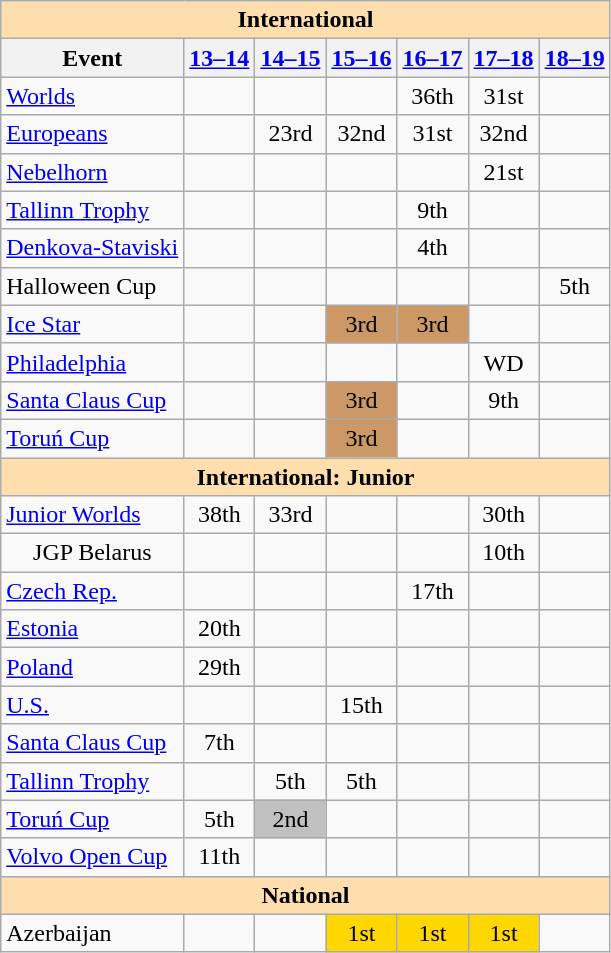<table class="wikitable" style="text-align:center">
<tr>
<th style="background-color: #ffdead; " colspan=7 align=center>International</th>
</tr>
<tr>
<th>Event</th>
<th><a href='#'>13–14</a></th>
<th><a href='#'>14–15</a></th>
<th><a href='#'>15–16</a></th>
<th><a href='#'>16–17</a></th>
<th><a href='#'>17–18</a></th>
<th><a href='#'>18–19</a></th>
</tr>
<tr>
<td align=left><a href='#'>Worlds</a></td>
<td></td>
<td></td>
<td></td>
<td>36th</td>
<td>31st</td>
<td></td>
</tr>
<tr>
<td align=left><a href='#'>Europeans</a></td>
<td></td>
<td>23rd</td>
<td>32nd</td>
<td>31st</td>
<td>32nd</td>
<td></td>
</tr>
<tr>
<td align=left> <a href='#'>Nebelhorn</a></td>
<td></td>
<td></td>
<td></td>
<td></td>
<td>21st</td>
<td></td>
</tr>
<tr>
<td align=left> <a href='#'>Tallinn Trophy</a></td>
<td></td>
<td></td>
<td></td>
<td>9th</td>
<td></td>
<td></td>
</tr>
<tr>
<td align=left><a href='#'>Denkova-Staviski</a></td>
<td></td>
<td></td>
<td></td>
<td>4th</td>
<td></td>
<td></td>
</tr>
<tr>
<td align=left>Halloween Cup</td>
<td></td>
<td></td>
<td></td>
<td></td>
<td></td>
<td>5th</td>
</tr>
<tr>
<td align=left><a href='#'>Ice Star</a></td>
<td></td>
<td></td>
<td bgcolor=cc9966>3rd</td>
<td bgcolor=cc9966>3rd</td>
<td></td>
<td></td>
</tr>
<tr>
<td align=left><a href='#'>Philadelphia</a></td>
<td></td>
<td></td>
<td></td>
<td></td>
<td>WD</td>
<td></td>
</tr>
<tr>
<td align=left><a href='#'>Santa Claus Cup</a></td>
<td></td>
<td></td>
<td bgcolor=cc9966>3rd</td>
<td></td>
<td>9th</td>
<td></td>
</tr>
<tr>
<td align=left><a href='#'>Toruń Cup</a></td>
<td></td>
<td></td>
<td bgcolor=cc9966>3rd</td>
<td></td>
<td></td>
<td></td>
</tr>
<tr>
<th style="background-color: #ffdead; " colspan=7 align=center>International: Junior</th>
</tr>
<tr>
<td align=left><a href='#'>Junior Worlds</a></td>
<td>38th</td>
<td>33rd</td>
<td></td>
<td></td>
<td>30th</td>
<td></td>
</tr>
<tr>
<td>JGP Belarus</td>
<td></td>
<td></td>
<td></td>
<td></td>
<td>10th</td>
<td></td>
</tr>
<tr>
<td align=left> <a href='#'>Czech Rep.</a></td>
<td></td>
<td></td>
<td></td>
<td>17th</td>
<td></td>
<td></td>
</tr>
<tr>
<td align=left> <a href='#'>Estonia</a></td>
<td>20th</td>
<td></td>
<td></td>
<td></td>
<td></td>
<td></td>
</tr>
<tr>
<td align=left> <a href='#'>Poland</a></td>
<td>29th</td>
<td></td>
<td></td>
<td></td>
<td></td>
<td></td>
</tr>
<tr>
<td align=left> <a href='#'>U.S.</a></td>
<td></td>
<td></td>
<td>15th</td>
<td></td>
<td></td>
<td></td>
</tr>
<tr>
<td align=left><a href='#'>Santa Claus Cup</a></td>
<td>7th</td>
<td></td>
<td></td>
<td></td>
<td></td>
<td></td>
</tr>
<tr>
<td align=left><a href='#'>Tallinn Trophy</a></td>
<td></td>
<td>5th</td>
<td>5th</td>
<td></td>
<td></td>
<td></td>
</tr>
<tr>
<td align=left><a href='#'>Toruń Cup</a></td>
<td>5th</td>
<td bgcolor=silver>2nd</td>
<td></td>
<td></td>
<td></td>
<td></td>
</tr>
<tr>
<td align=left><a href='#'>Volvo Open Cup</a></td>
<td>11th</td>
<td></td>
<td></td>
<td></td>
<td></td>
<td></td>
</tr>
<tr>
<th style="background-color: #ffdead; " colspan=7 align=center>National</th>
</tr>
<tr>
<td align=left>Azerbaijan</td>
<td></td>
<td></td>
<td bgcolor=gold>1st</td>
<td bgcolor=gold>1st</td>
<td bgcolor=gold>1st</td>
<td></td>
</tr>
</table>
